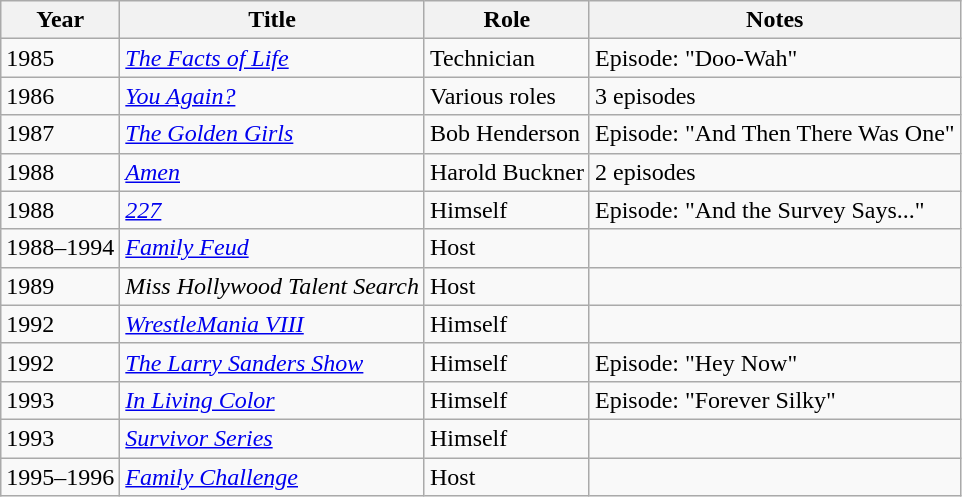<table class="wikitable sortable">
<tr>
<th>Year</th>
<th>Title</th>
<th>Role</th>
<th class="unsortable">Notes</th>
</tr>
<tr>
<td>1985</td>
<td><em><a href='#'>The Facts of Life</a></em></td>
<td>Technician</td>
<td>Episode: "Doo-Wah"</td>
</tr>
<tr>
<td>1986</td>
<td><em><a href='#'>You Again?</a></em></td>
<td>Various roles</td>
<td>3 episodes</td>
</tr>
<tr>
<td>1987</td>
<td><em><a href='#'>The Golden Girls</a></em></td>
<td>Bob Henderson</td>
<td>Episode: "And Then There Was One"</td>
</tr>
<tr>
<td>1988</td>
<td><em><a href='#'>Amen</a></em></td>
<td>Harold Buckner</td>
<td>2 episodes</td>
</tr>
<tr>
<td>1988</td>
<td><em><a href='#'>227</a></em></td>
<td>Himself</td>
<td>Episode: "And the Survey Says..."</td>
</tr>
<tr>
<td>1988–1994</td>
<td><em><a href='#'>Family Feud</a></em></td>
<td>Host</td>
<td></td>
</tr>
<tr>
<td>1989</td>
<td><em>Miss Hollywood Talent Search</em></td>
<td>Host</td>
<td></td>
</tr>
<tr>
<td>1992</td>
<td><em><a href='#'>WrestleMania VIII</a></em></td>
<td>Himself</td>
<td></td>
</tr>
<tr>
<td>1992</td>
<td><em><a href='#'>The Larry Sanders Show</a></em></td>
<td>Himself</td>
<td>Episode: "Hey Now"</td>
</tr>
<tr>
<td>1993</td>
<td><em><a href='#'>In Living Color</a></em></td>
<td>Himself</td>
<td>Episode: "Forever Silky"</td>
</tr>
<tr>
<td>1993</td>
<td><em><a href='#'>Survivor Series</a></em></td>
<td>Himself</td>
<td></td>
</tr>
<tr>
<td>1995–1996</td>
<td><em><a href='#'>Family Challenge</a></em></td>
<td>Host</td>
<td></td>
</tr>
</table>
